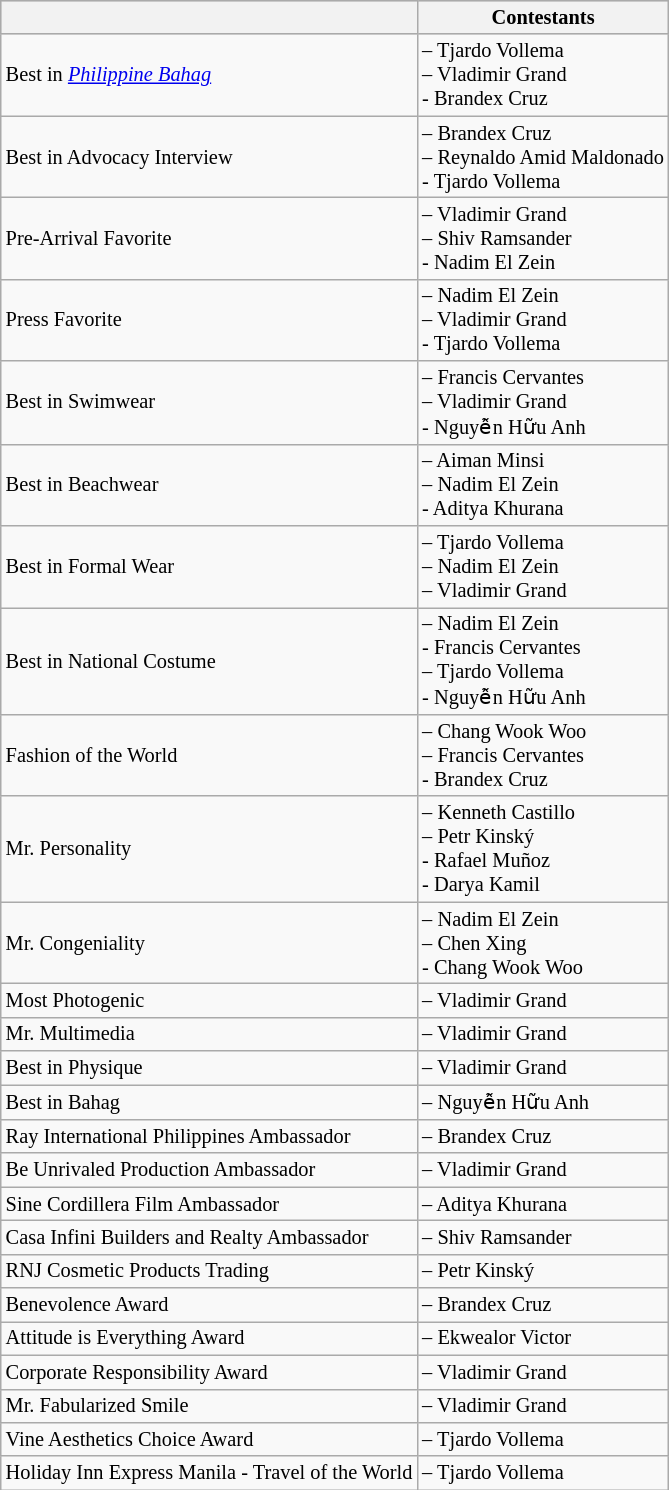<table class="wikitable"  style="font-size: 85%;">
<tr style="background:#CCCCCC; text-align:center">
<th></th>
<th>Contestants</th>
</tr>
<tr>
<td>Best in <em><a href='#'> Philippine Bahag</a></em></td>
<td>  – Tjardo Vollema <br>   – Vladimir Grand <br>   - Brandex Cruz</td>
</tr>
<tr>
<td>Best in Advocacy Interview</td>
<td>  – Brandex Cruz <br>   – Reynaldo Amid Maldonado <br>   - Tjardo Vollema</td>
</tr>
<tr>
<td>Pre-Arrival Favorite</td>
<td>  – Vladimir Grand <br>   – Shiv Ramsander <br>   - Nadim El Zein</td>
</tr>
<tr>
<td>Press Favorite</td>
<td>  – Nadim El Zein <br>   – Vladimir Grand <br>   - Tjardo Vollema</td>
</tr>
<tr>
<td>Best in Swimwear</td>
<td>  – Francis Cervantes <br>   – Vladimir Grand <br>   - Nguyễn Hữu Anh</td>
</tr>
<tr>
<td>Best in Beachwear</td>
<td>  – Aiman Minsi <br>   – Nadim El Zein <br>   - Aditya Khurana</td>
</tr>
<tr>
<td>Best in Formal Wear</td>
<td>  – Tjardo Vollema <br>   – Nadim El Zein <br>   – Vladimir Grand</td>
</tr>
<tr>
<td>Best in National Costume</td>
<td>  – Nadim El Zein<br>  - Francis Cervantes <br>   – Tjardo Vollema <br>   - Nguyễn Hữu Anh</td>
</tr>
<tr>
<td>Fashion of the World</td>
<td>  – Chang Wook Woo <br>   – Francis Cervantes <br>   - Brandex Cruz</td>
</tr>
<tr>
<td>Mr. Personality</td>
<td>  – Kenneth Castillo <br>   – Petr Kinský <br>   - Rafael Muñoz<br>  - Darya Kamil</td>
</tr>
<tr>
<td>Mr. Congeniality</td>
<td>  – Nadim El Zein <br>   – Chen Xing <br>   - Chang Wook Woo</td>
</tr>
<tr>
<td>Most Photogenic</td>
<td> – Vladimir Grand</td>
</tr>
<tr>
<td>Mr. Multimedia</td>
<td> – Vladimir Grand</td>
</tr>
<tr>
<td>Best in Physique</td>
<td> – Vladimir Grand</td>
</tr>
<tr>
<td>Best in Bahag</td>
<td> – Nguyễn Hữu Anh</td>
</tr>
<tr>
<td>Ray International Philippines Ambassador</td>
<td> – Brandex Cruz</td>
</tr>
<tr>
<td>Be Unrivaled Production Ambassador</td>
<td> – Vladimir Grand</td>
</tr>
<tr>
<td>Sine Cordillera Film Ambassador</td>
<td> – Aditya Khurana</td>
</tr>
<tr>
<td>Casa Infini Builders and Realty Ambassador</td>
<td> – Shiv Ramsander</td>
</tr>
<tr>
<td>RNJ Cosmetic Products Trading</td>
<td> – Petr Kinský</td>
</tr>
<tr>
<td>Benevolence Award</td>
<td> – Brandex Cruz</td>
</tr>
<tr>
<td>Attitude is Everything Award</td>
<td> – Ekwealor Victor</td>
</tr>
<tr>
<td>Corporate Responsibility Award</td>
<td> – Vladimir Grand</td>
</tr>
<tr>
<td>Mr. Fabularized Smile</td>
<td> – Vladimir Grand</td>
</tr>
<tr>
<td>Vine Aesthetics Choice Award</td>
<td> – Tjardo Vollema</td>
</tr>
<tr>
<td>Holiday Inn Express Manila - Travel of the World</td>
<td> – Tjardo Vollema</td>
</tr>
</table>
